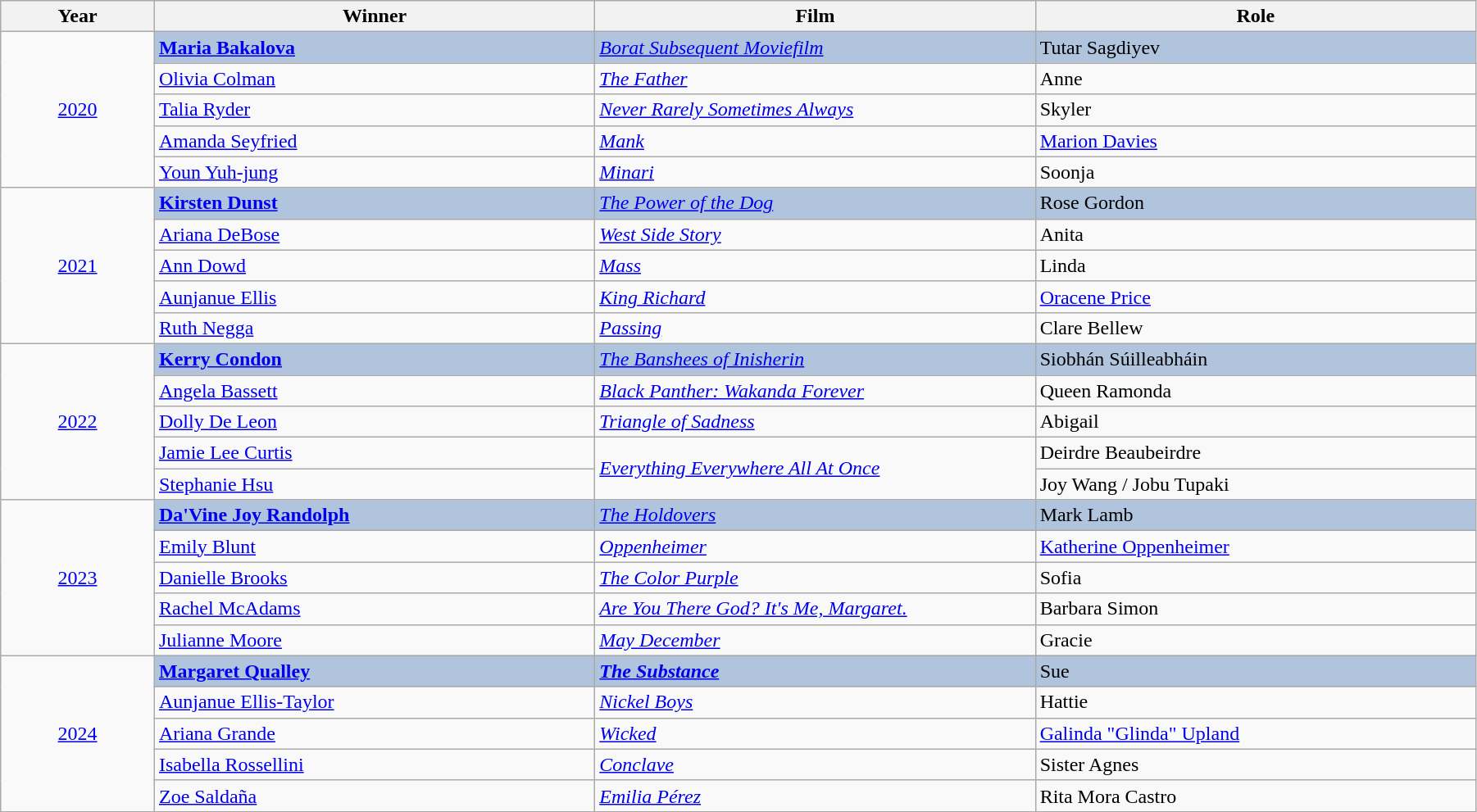<table class="wikitable" width="95%" cellpadding="6">
<tr>
<th width="100"><strong>Year</strong></th>
<th width="300"><strong>Winner</strong></th>
<th width="300"><strong>Film</strong></th>
<th width="300"><strong>Role</strong></th>
</tr>
<tr>
<td rowspan="5" style="text-align:center;"><a href='#'>2020</a></td>
<td style="background:#B0C4DE;"><strong><a href='#'>Maria Bakalova</a></strong></td>
<td style="background:#B0C4DE;"><em><a href='#'>Borat Subsequent Moviefilm</a></em></td>
<td style="background:#B0C4DE;">Tutar Sagdiyev</td>
</tr>
<tr>
<td><a href='#'>Olivia Colman</a></td>
<td><a href='#'><em>The Father</em></a></td>
<td>Anne</td>
</tr>
<tr>
<td><a href='#'>Talia Ryder</a></td>
<td><em><a href='#'>Never Rarely Sometimes Always</a></em></td>
<td>Skyler</td>
</tr>
<tr>
<td><a href='#'>Amanda Seyfried</a></td>
<td><em><a href='#'>Mank</a></em></td>
<td><a href='#'>Marion Davies</a></td>
</tr>
<tr>
<td><a href='#'>Youn Yuh-jung</a></td>
<td><a href='#'><em>Minari</em></a></td>
<td>Soonja</td>
</tr>
<tr>
<td rowspan="5" style="text-align:center;"><a href='#'>2021</a></td>
<td style="background:#B0C4DE;"><strong><a href='#'>Kirsten Dunst</a></strong></td>
<td style="background:#B0C4DE;"><em><a href='#'>The Power of the Dog</a></em></td>
<td style="background:#B0C4DE;">Rose Gordon</td>
</tr>
<tr>
<td><a href='#'>Ariana DeBose</a></td>
<td><a href='#'><em>West Side Story</em></a></td>
<td>Anita</td>
</tr>
<tr>
<td><a href='#'>Ann Dowd</a></td>
<td><a href='#'><em>Mass</em></a></td>
<td>Linda</td>
</tr>
<tr>
<td><a href='#'>Aunjanue Ellis</a></td>
<td><em><a href='#'>King Richard</a></em></td>
<td><a href='#'>Oracene Price</a></td>
</tr>
<tr>
<td><a href='#'>Ruth Negga</a></td>
<td><a href='#'><em>Passing</em></a></td>
<td>Clare Bellew</td>
</tr>
<tr>
<td rowspan="5" style="text-align:center;"><a href='#'>2022</a></td>
<td style="background:#B0C4DE;"><strong><a href='#'>Kerry Condon</a></strong></td>
<td style="background:#B0C4DE;"><em><a href='#'>The Banshees of Inisherin</a></em></td>
<td style="background:#B0C4DE;">Siobhán Súilleabháin</td>
</tr>
<tr>
<td><a href='#'>Angela Bassett</a></td>
<td><em><a href='#'>Black Panther: Wakanda Forever</a></em></td>
<td>Queen Ramonda</td>
</tr>
<tr>
<td><a href='#'>Dolly De Leon</a></td>
<td><em><a href='#'>Triangle of Sadness</a></em></td>
<td>Abigail</td>
</tr>
<tr>
<td><a href='#'>Jamie Lee Curtis</a></td>
<td rowspan="2"><a href='#'><em>Everything Everywhere All At Once</em></a></td>
<td>Deirdre Beaubeirdre</td>
</tr>
<tr>
<td><a href='#'>Stephanie Hsu</a></td>
<td>Joy Wang / Jobu Tupaki</td>
</tr>
<tr>
<td rowspan="5" style="text-align:center;"><a href='#'>2023</a></td>
<td style="background:#B0C4DE;"><strong><a href='#'>Da'Vine Joy Randolph</a></strong></td>
<td style="background:#B0C4DE;"><em><a href='#'>The Holdovers</a></em></td>
<td style="background:#B0C4DE;">Mark Lamb</td>
</tr>
<tr>
<td><a href='#'>Emily Blunt</a></td>
<td><em><a href='#'>Oppenheimer</a></em></td>
<td><a href='#'>Katherine Oppenheimer</a></td>
</tr>
<tr>
<td><a href='#'>Danielle Brooks</a></td>
<td><em><a href='#'>The Color Purple</a></em></td>
<td>Sofia</td>
</tr>
<tr>
<td><a href='#'>Rachel McAdams</a></td>
<td><em><a href='#'>Are You There God? It's Me, Margaret.</a></em></td>
<td>Barbara Simon</td>
</tr>
<tr>
<td><a href='#'>Julianne Moore</a></td>
<td><em><a href='#'>May December</a></em></td>
<td>Gracie</td>
</tr>
<tr>
<td rowspan="5" style="text-align:center;"><a href='#'>2024</a></td>
<td style="background:#B0C4DE;"><strong><a href='#'>Margaret Qualley</a></strong></td>
<td style="background:#B0C4DE;"><strong><em><a href='#'>The Substance</a></em></strong></td>
<td style="background:#B0C4DE;">Sue</td>
</tr>
<tr>
<td><a href='#'>Aunjanue Ellis-Taylor</a></td>
<td><em><a href='#'>Nickel Boys</a></em></td>
<td>Hattie</td>
</tr>
<tr>
<td><a href='#'>Ariana Grande</a></td>
<td><em><a href='#'>Wicked</a></em></td>
<td><a href='#'>Galinda "Glinda" Upland</a></td>
</tr>
<tr>
<td><a href='#'>Isabella Rossellini</a></td>
<td><em><a href='#'>Conclave</a></em></td>
<td>Sister Agnes</td>
</tr>
<tr>
<td><a href='#'>Zoe Saldaña</a></td>
<td><em><a href='#'>Emilia Pérez</a></td>
<td>Rita Mora Castro</td>
</tr>
</table>
